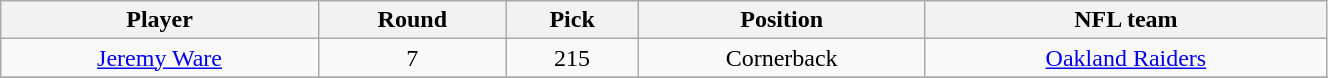<table class="wikitable" width="70%">
<tr>
<th>Player</th>
<th>Round</th>
<th>Pick</th>
<th>Position</th>
<th>NFL team</th>
</tr>
<tr align="center" bgcolor="">
<td><a href='#'>Jeremy Ware</a></td>
<td>7</td>
<td>215</td>
<td>Cornerback</td>
<td><a href='#'>Oakland Raiders</a></td>
</tr>
<tr>
</tr>
</table>
